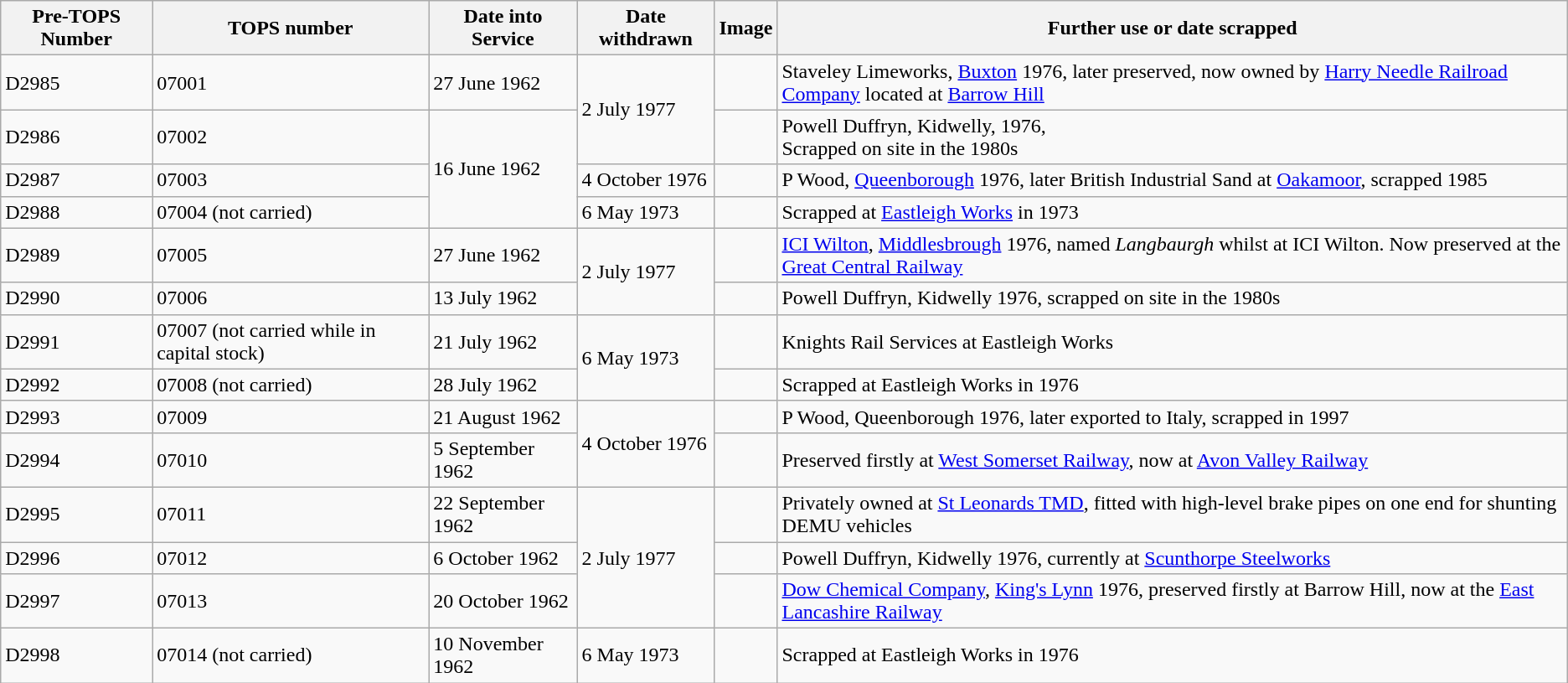<table class="wikitable sortable">
<tr>
<th>Pre-TOPS Number</th>
<th>TOPS number</th>
<th>Date into Service</th>
<th>Date withdrawn</th>
<th>Image</th>
<th>Further use or date scrapped</th>
</tr>
<tr>
<td>D2985</td>
<td>07001</td>
<td>27 June 1962</td>
<td rowspan=2>2 July 1977</td>
<td></td>
<td>Staveley Limeworks, <a href='#'>Buxton</a> 1976, later preserved, now owned by <a href='#'>Harry Needle Railroad Company</a> located at <a href='#'>Barrow Hill</a></td>
</tr>
<tr>
<td>D2986</td>
<td>07002</td>
<td rowspan=3>16 June 1962</td>
<td></td>
<td>Powell Duffryn, Kidwelly, 1976,<br>Scrapped on site in the 1980s</td>
</tr>
<tr>
<td>D2987</td>
<td>07003</td>
<td>4 October 1976</td>
<td></td>
<td>P Wood, <a href='#'>Queenborough</a> 1976, later British Industrial Sand at <a href='#'>Oakamoor</a>, scrapped 1985</td>
</tr>
<tr>
<td>D2988</td>
<td>07004 (not carried)</td>
<td>6 May 1973</td>
<td></td>
<td>Scrapped at <a href='#'>Eastleigh Works</a> in 1973</td>
</tr>
<tr>
<td>D2989</td>
<td>07005</td>
<td>27 June 1962</td>
<td rowspan=2>2 July 1977</td>
<td></td>
<td><a href='#'>ICI Wilton</a>, <a href='#'>Middlesbrough</a> 1976, named <em>Langbaurgh</em> whilst at ICI Wilton. Now preserved at the <a href='#'>Great Central Railway</a></td>
</tr>
<tr>
<td>D2990</td>
<td>07006</td>
<td>13 July 1962</td>
<td></td>
<td>Powell Duffryn, Kidwelly 1976, scrapped on site in the 1980s</td>
</tr>
<tr>
<td>D2991</td>
<td>07007 (not carried while in capital stock)</td>
<td>21 July 1962</td>
<td rowspan=2>6 May 1973</td>
<td></td>
<td>Knights Rail Services at Eastleigh Works</td>
</tr>
<tr>
<td>D2992</td>
<td>07008 (not carried)</td>
<td>28 July 1962</td>
<td></td>
<td>Scrapped at Eastleigh Works in 1976</td>
</tr>
<tr>
<td>D2993</td>
<td>07009</td>
<td>21 August 1962</td>
<td rowspan=2>4 October 1976</td>
<td></td>
<td>P Wood, Queenborough 1976, later exported to Italy, scrapped in 1997</td>
</tr>
<tr>
<td>D2994</td>
<td>07010</td>
<td>5 September 1962</td>
<td></td>
<td>Preserved firstly at <a href='#'>West Somerset Railway</a>, now at <a href='#'>Avon Valley Railway</a></td>
</tr>
<tr>
<td>D2995</td>
<td>07011</td>
<td>22 September 1962</td>
<td rowspan=3>2 July 1977</td>
<td></td>
<td>Privately owned at <a href='#'>St Leonards TMD</a>, fitted with high-level brake pipes on one end for shunting DEMU vehicles</td>
</tr>
<tr>
<td>D2996</td>
<td>07012</td>
<td>6 October 1962</td>
<td></td>
<td>Powell Duffryn, Kidwelly 1976, currently at <a href='#'>Scunthorpe Steelworks</a></td>
</tr>
<tr>
<td>D2997</td>
<td>07013</td>
<td>20 October 1962</td>
<td></td>
<td><a href='#'>Dow Chemical Company</a>, <a href='#'>King's Lynn</a> 1976, preserved firstly at Barrow Hill, now at the <a href='#'>East Lancashire Railway</a></td>
</tr>
<tr>
<td>D2998</td>
<td>07014 (not carried)</td>
<td>10 November 1962</td>
<td>6 May 1973</td>
<td></td>
<td>Scrapped at Eastleigh Works in 1976</td>
</tr>
</table>
